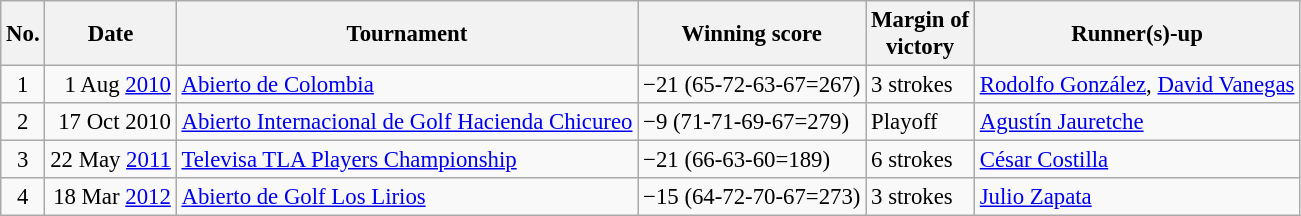<table class="wikitable" style="font-size:95%;">
<tr>
<th>No.</th>
<th>Date</th>
<th>Tournament</th>
<th>Winning score</th>
<th>Margin of<br>victory</th>
<th>Runner(s)-up</th>
</tr>
<tr>
<td align=center>1</td>
<td align=right>1 Aug <a href='#'>2010</a></td>
<td><a href='#'>Abierto de Colombia</a></td>
<td>−21 (65-72-63-67=267)</td>
<td>3 strokes</td>
<td> <a href='#'>Rodolfo González</a>,  <a href='#'>David Vanegas</a></td>
</tr>
<tr>
<td align=center>2</td>
<td align=right>17 Oct 2010</td>
<td><a href='#'>Abierto Internacional de Golf Hacienda Chicureo</a></td>
<td>−9 (71-71-69-67=279)</td>
<td>Playoff</td>
<td> <a href='#'>Agustín Jauretche</a></td>
</tr>
<tr>
<td align=center>3</td>
<td align=right>22 May <a href='#'>2011</a></td>
<td><a href='#'>Televisa TLA Players Championship</a></td>
<td>−21 (66-63-60=189)</td>
<td>6 strokes</td>
<td> <a href='#'>César Costilla</a></td>
</tr>
<tr>
<td align=center>4</td>
<td align=right>18 Mar <a href='#'>2012</a></td>
<td><a href='#'>Abierto de Golf Los Lirios</a></td>
<td>−15 (64-72-70-67=273)</td>
<td>3 strokes</td>
<td> <a href='#'>Julio Zapata</a></td>
</tr>
</table>
